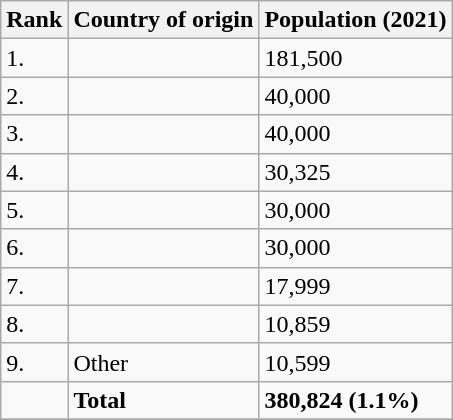<table class="wikitable">
<tr>
<th>Rank</th>
<th>Country of origin</th>
<th>Population (2021)</th>
</tr>
<tr>
<td>1.</td>
<td></td>
<td>181,500</td>
</tr>
<tr>
<td>2.</td>
<td></td>
<td>40,000</td>
</tr>
<tr>
<td>3.</td>
<td></td>
<td>40,000</td>
</tr>
<tr>
<td>4.</td>
<td></td>
<td>30,325</td>
</tr>
<tr>
<td>5.</td>
<td></td>
<td>30,000</td>
</tr>
<tr>
<td>6.</td>
<td></td>
<td>30,000</td>
</tr>
<tr>
<td>7.</td>
<td></td>
<td>17,999</td>
</tr>
<tr>
<td>8.</td>
<td></td>
<td>10,859</td>
</tr>
<tr>
<td>9.</td>
<td>Other</td>
<td>10,599</td>
</tr>
<tr>
<td></td>
<td><strong>Total</strong></td>
<td><strong>380,824 (1.1%)</strong></td>
</tr>
<tr>
</tr>
</table>
